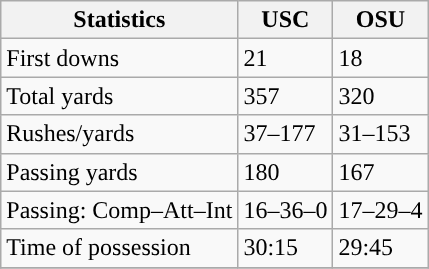<table class="wikitable" style="float: left;">
<tr>
<th>Statistics</th>
<th>USC</th>
<th>OSU</th>
</tr>
<tr>
<td>First downs</td>
<td>21</td>
<td>18</td>
</tr>
<tr>
<td>Total yards</td>
<td>357</td>
<td>320</td>
</tr>
<tr>
<td>Rushes/yards</td>
<td>37–177</td>
<td>31–153</td>
</tr>
<tr>
<td>Passing yards</td>
<td>180</td>
<td>167</td>
</tr>
<tr>
<td>Passing: Comp–Att–Int</td>
<td>16–36–0</td>
<td>17–29–4</td>
</tr>
<tr>
<td>Time of possession</td>
<td>30:15</td>
<td>29:45</td>
</tr>
<tr>
</tr>
</table>
